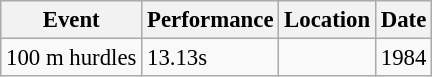<table class="wikitable" style="border-collapse: collapse; font-size: 95%;">
<tr>
<th scope="col">Event</th>
<th scope="col">Performance</th>
<th scope="col">Location</th>
<th scope="col">Date</th>
</tr>
<tr>
<td>100 m hurdles</td>
<td>13.13s</td>
<td></td>
<td>1984</td>
</tr>
</table>
